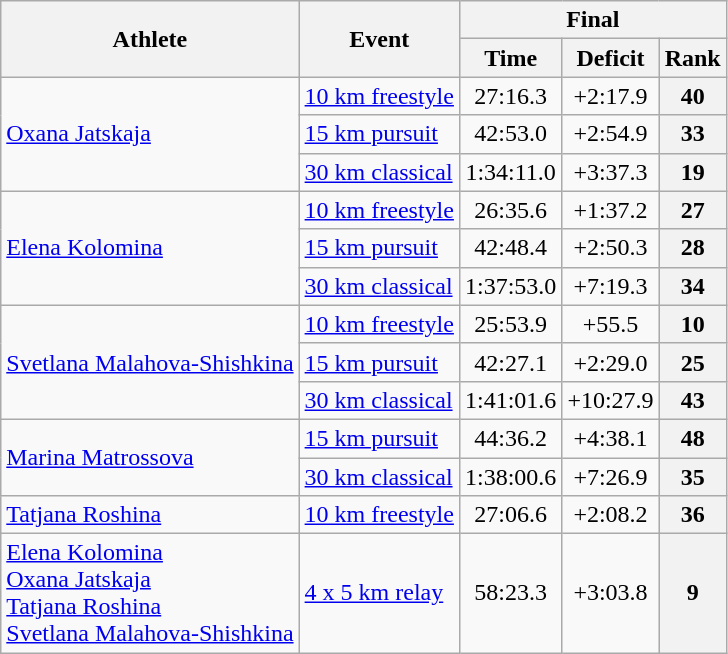<table class="wikitable">
<tr>
<th rowspan="2">Athlete</th>
<th rowspan="2">Event</th>
<th colspan="3">Final</th>
</tr>
<tr>
<th>Time</th>
<th>Deficit</th>
<th>Rank</th>
</tr>
<tr>
<td rowspan=3><a href='#'>Oxana Jatskaja</a></td>
<td><a href='#'>10 km freestyle</a></td>
<td align="center">27:16.3</td>
<td align="center">+2:17.9</td>
<th align="center">40</th>
</tr>
<tr>
<td><a href='#'>15 km pursuit</a></td>
<td align="center">42:53.0</td>
<td align="center">+2:54.9</td>
<th align="center">33</th>
</tr>
<tr>
<td><a href='#'>30 km classical</a></td>
<td align="center">1:34:11.0</td>
<td align="center">+3:37.3</td>
<th align="center">19</th>
</tr>
<tr>
<td rowspan=3><a href='#'>Elena Kolomina</a></td>
<td><a href='#'>10 km freestyle</a></td>
<td align="center">26:35.6</td>
<td align="center">+1:37.2</td>
<th align="center">27</th>
</tr>
<tr>
<td><a href='#'>15 km pursuit</a></td>
<td align="center">42:48.4</td>
<td align="center">+2:50.3</td>
<th align="center">28</th>
</tr>
<tr>
<td><a href='#'>30 km classical</a></td>
<td align="center">1:37:53.0</td>
<td align="center">+7:19.3</td>
<th align="center">34</th>
</tr>
<tr>
<td rowspan=3><a href='#'>Svetlana Malahova-Shishkina</a></td>
<td><a href='#'>10 km freestyle</a></td>
<td align="center">25:53.9</td>
<td align="center">+55.5</td>
<th align="center">10</th>
</tr>
<tr>
<td><a href='#'>15 km pursuit</a></td>
<td align="center">42:27.1</td>
<td align="center">+2:29.0</td>
<th align="center">25</th>
</tr>
<tr>
<td><a href='#'>30 km classical</a></td>
<td align="center">1:41:01.6</td>
<td align="center">+10:27.9</td>
<th align="center">43</th>
</tr>
<tr>
<td rowspan=2><a href='#'>Marina Matrossova</a></td>
<td><a href='#'>15 km pursuit</a></td>
<td align="center">44:36.2</td>
<td align="center">+4:38.1</td>
<th align="center">48</th>
</tr>
<tr>
<td><a href='#'>30 km classical</a></td>
<td align="center">1:38:00.6</td>
<td align="center">+7:26.9</td>
<th align="center">35</th>
</tr>
<tr>
<td><a href='#'>Tatjana Roshina</a></td>
<td><a href='#'>10 km freestyle</a></td>
<td align="center">27:06.6</td>
<td align="center">+2:08.2</td>
<th align="center">36</th>
</tr>
<tr>
<td><a href='#'>Elena Kolomina</a><br><a href='#'>Oxana Jatskaja</a><br><a href='#'>Tatjana Roshina</a><br><a href='#'>Svetlana Malahova-Shishkina</a></td>
<td><a href='#'>4 x 5 km relay</a></td>
<td align="center">58:23.3</td>
<td align="center">+3:03.8</td>
<th align="center">9</th>
</tr>
</table>
